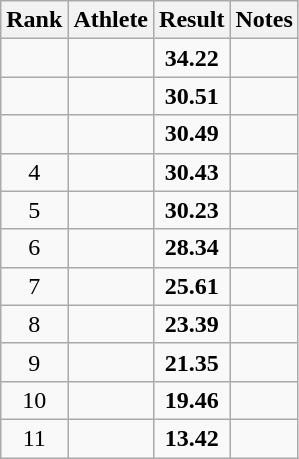<table class="wikitable">
<tr>
<th>Rank</th>
<th>Athlete</th>
<th>Result</th>
<th>Notes</th>
</tr>
<tr align=center>
<td></td>
<td align=left></td>
<td><strong>34.22</strong></td>
<td></td>
</tr>
<tr align=center>
<td></td>
<td align=left></td>
<td><strong>30.51</strong></td>
<td></td>
</tr>
<tr align=center>
<td></td>
<td align=left></td>
<td><strong>30.49</strong></td>
<td></td>
</tr>
<tr align=center>
<td>4</td>
<td align=left></td>
<td><strong>30.43</strong></td>
<td></td>
</tr>
<tr align=center>
<td>5</td>
<td align=left></td>
<td><strong>30.23</strong></td>
<td></td>
</tr>
<tr align=center>
<td>6</td>
<td align=left></td>
<td><strong>28.34</strong></td>
<td></td>
</tr>
<tr align=center>
<td>7</td>
<td align=left></td>
<td><strong>25.61</strong></td>
<td></td>
</tr>
<tr align=center>
<td>8</td>
<td align=left></td>
<td><strong>23.39</strong></td>
<td></td>
</tr>
<tr align=center>
<td>9</td>
<td align=left></td>
<td><strong>21.35</strong></td>
<td></td>
</tr>
<tr align=center>
<td>10</td>
<td align=left></td>
<td><strong>19.46</strong></td>
<td></td>
</tr>
<tr align=center>
<td>11</td>
<td align=left></td>
<td><strong>13.42</strong></td>
<td></td>
</tr>
</table>
